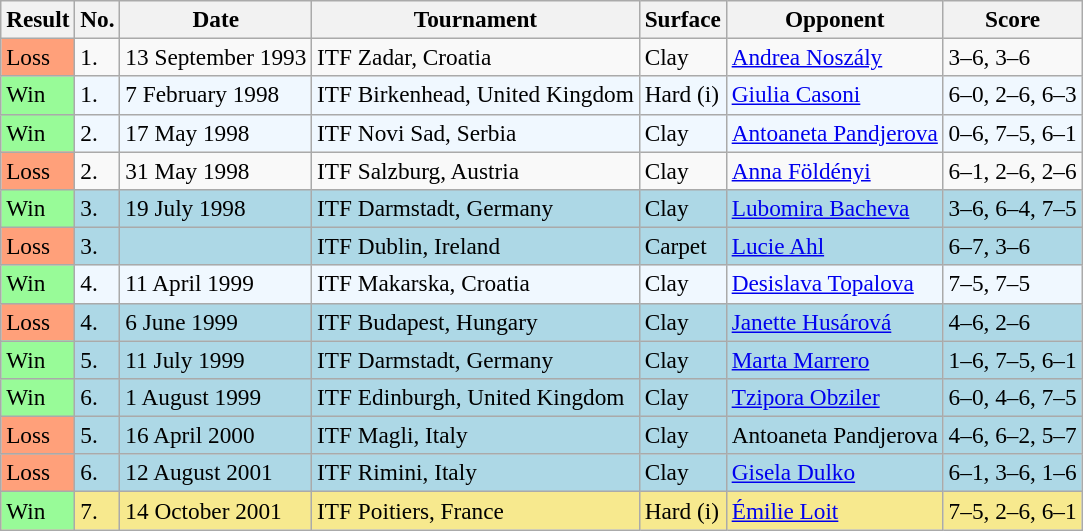<table class="sortable wikitable" style="font-size:97%;">
<tr>
<th>Result</th>
<th>No.</th>
<th>Date</th>
<th>Tournament</th>
<th>Surface</th>
<th>Opponent</th>
<th>Score</th>
</tr>
<tr>
<td style="background:#ffa07a;">Loss</td>
<td>1.</td>
<td>13 September 1993</td>
<td>ITF Zadar, Croatia</td>
<td>Clay</td>
<td> <a href='#'>Andrea Noszály</a></td>
<td>3–6, 3–6</td>
</tr>
<tr style="background:#f0f8ff;">
<td style="background:#98fb98;">Win</td>
<td>1.</td>
<td>7 February 1998</td>
<td>ITF Birkenhead, United Kingdom</td>
<td>Hard (i)</td>
<td> <a href='#'>Giulia Casoni</a></td>
<td>6–0, 2–6, 6–3</td>
</tr>
<tr style="background:#f0f8ff;">
<td style="background:#98fb98;">Win</td>
<td>2.</td>
<td>17 May 1998</td>
<td>ITF Novi Sad, Serbia</td>
<td>Clay</td>
<td> <a href='#'>Antoaneta Pandjerova</a></td>
<td>0–6, 7–5, 6–1</td>
</tr>
<tr>
<td style="background:#ffa07a;">Loss</td>
<td>2.</td>
<td>31 May 1998</td>
<td>ITF Salzburg, Austria</td>
<td>Clay</td>
<td> <a href='#'>Anna Földényi</a></td>
<td>6–1, 2–6, 2–6</td>
</tr>
<tr bgcolor="lightblue">
<td style="background:#98fb98;">Win</td>
<td>3.</td>
<td>19 July 1998</td>
<td>ITF Darmstadt, Germany</td>
<td>Clay</td>
<td> <a href='#'>Lubomira Bacheva</a></td>
<td>3–6, 6–4, 7–5</td>
</tr>
<tr bgcolor=lightblue>
<td style="background:#ffa07a;">Loss</td>
<td>3.</td>
<td></td>
<td>ITF Dublin, Ireland</td>
<td>Carpet</td>
<td> <a href='#'>Lucie Ahl</a></td>
<td>6–7, 3–6</td>
</tr>
<tr bgcolor="#f0f8ff">
<td style="background:#98fb98;">Win</td>
<td>4.</td>
<td>11 April 1999</td>
<td>ITF Makarska, Croatia</td>
<td>Clay</td>
<td> <a href='#'>Desislava Topalova</a></td>
<td>7–5, 7–5</td>
</tr>
<tr bgcolor="lightblue">
<td style="background:#ffa07a;">Loss</td>
<td>4.</td>
<td>6 June 1999</td>
<td>ITF Budapest, Hungary</td>
<td>Clay</td>
<td> <a href='#'>Janette Husárová</a></td>
<td>4–6, 2–6</td>
</tr>
<tr bgcolor="lightblue">
<td style="background:#98fb98;">Win</td>
<td>5.</td>
<td>11 July 1999</td>
<td>ITF Darmstadt, Germany</td>
<td>Clay</td>
<td> <a href='#'>Marta Marrero</a></td>
<td>1–6, 7–5, 6–1</td>
</tr>
<tr bgcolor="lightblue">
<td style="background:#98fb98;">Win</td>
<td>6.</td>
<td>1 August 1999</td>
<td>ITF Edinburgh, United Kingdom</td>
<td>Clay</td>
<td> <a href='#'>Tzipora Obziler</a></td>
<td>6–0, 4–6, 7–5</td>
</tr>
<tr style="background:lightblue;">
<td style="background:#ffa07a;">Loss</td>
<td>5.</td>
<td>16 April 2000</td>
<td>ITF Magli, Italy</td>
<td>Clay</td>
<td> Antoaneta Pandjerova</td>
<td>4–6, 6–2, 5–7</td>
</tr>
<tr style="background:lightblue;">
<td style="background:#ffa07a;">Loss</td>
<td>6.</td>
<td>12 August 2001</td>
<td>ITF Rimini, Italy</td>
<td>Clay</td>
<td> <a href='#'>Gisela Dulko</a></td>
<td>6–1, 3–6, 1–6</td>
</tr>
<tr style="background:#f7e98e;">
<td style="background:#98fb98;">Win</td>
<td>7.</td>
<td>14 October 2001</td>
<td>ITF Poitiers, France</td>
<td>Hard (i)</td>
<td> <a href='#'>Émilie Loit</a></td>
<td>7–5, 2–6, 6–1</td>
</tr>
</table>
